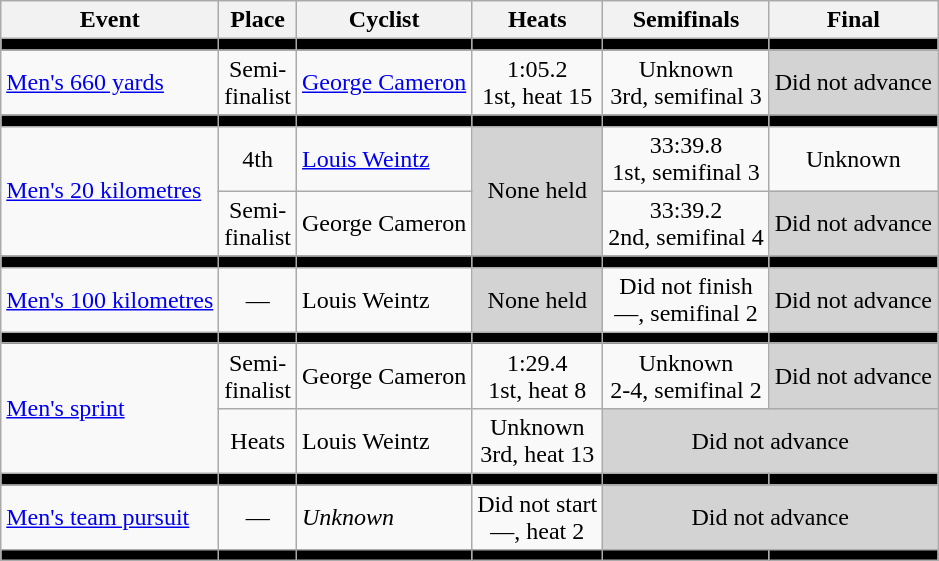<table class=wikitable>
<tr>
<th>Event</th>
<th>Place</th>
<th>Cyclist</th>
<th>Heats</th>
<th>Semifinals</th>
<th>Final</th>
</tr>
<tr bgcolor=black>
<td></td>
<td></td>
<td></td>
<td></td>
<td></td>
<td></td>
</tr>
<tr align=center>
<td align=left><a href='#'>Men's 660 yards</a></td>
<td>Semi-<br>finalist</td>
<td align=left><a href='#'>George Cameron</a></td>
<td>1:05.2 <br> 1st, heat 15</td>
<td>Unknown <br> 3rd, semifinal 3</td>
<td bgcolor=lightgray>Did not advance</td>
</tr>
<tr bgcolor=black>
<td></td>
<td></td>
<td></td>
<td></td>
<td></td>
<td></td>
</tr>
<tr align=center>
<td rowspan=2 align=left><a href='#'>Men's 20 kilometres</a></td>
<td>4th</td>
<td align=left><a href='#'>Louis Weintz</a></td>
<td rowspan=2 bgcolor=lightgray>None held</td>
<td>33:39.8 <br> 1st, semifinal 3</td>
<td>Unknown</td>
</tr>
<tr align=center>
<td>Semi-<br>finalist</td>
<td align=left>George Cameron</td>
<td>33:39.2 <br> 2nd, semifinal 4</td>
<td bgcolor=lightgray>Did not advance</td>
</tr>
<tr bgcolor=black>
<td></td>
<td></td>
<td></td>
<td></td>
<td></td>
<td></td>
</tr>
<tr align=center>
<td align=left><a href='#'>Men's 100 kilometres</a></td>
<td>—</td>
<td align=left>Louis Weintz</td>
<td bgcolor=lightgray>None held</td>
<td>Did not finish <br> —, semifinal 2</td>
<td bgcolor=lightgray>Did not advance</td>
</tr>
<tr bgcolor=black>
<td></td>
<td></td>
<td></td>
<td></td>
<td></td>
<td></td>
</tr>
<tr align=center>
<td rowspan=2 align=left><a href='#'>Men's sprint</a></td>
<td>Semi-<br>finalist</td>
<td align=left>George Cameron</td>
<td>1:29.4 <br> 1st, heat 8</td>
<td>Unknown <br> 2-4, semifinal 2</td>
<td bgcolor=lightgray>Did not advance</td>
</tr>
<tr align=center>
<td>Heats</td>
<td align=left>Louis Weintz</td>
<td>Unknown <br> 3rd, heat 13</td>
<td colspan=2 bgcolor=lightgray>Did not advance</td>
</tr>
<tr bgcolor=black>
<td></td>
<td></td>
<td></td>
<td></td>
<td></td>
<td></td>
</tr>
<tr align=center>
<td align=left><a href='#'>Men's team pursuit</a></td>
<td>—</td>
<td align=left><em>Unknown</em></td>
<td>Did not start <br> —, heat 2</td>
<td colspan=2 bgcolor=lightgray>Did not advance</td>
</tr>
<tr bgcolor=black>
<td></td>
<td></td>
<td></td>
<td></td>
<td></td>
<td></td>
</tr>
</table>
